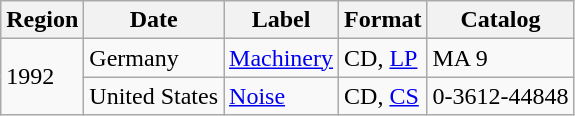<table class="wikitable">
<tr>
<th>Region</th>
<th>Date</th>
<th>Label</th>
<th>Format</th>
<th>Catalog</th>
</tr>
<tr>
<td rowspan="2">1992</td>
<td>Germany</td>
<td><a href='#'>Machinery</a></td>
<td>CD, <a href='#'>LP</a></td>
<td>MA 9</td>
</tr>
<tr>
<td>United States</td>
<td><a href='#'>Noise</a></td>
<td>CD, <a href='#'>CS</a></td>
<td>0-3612-44848</td>
</tr>
</table>
